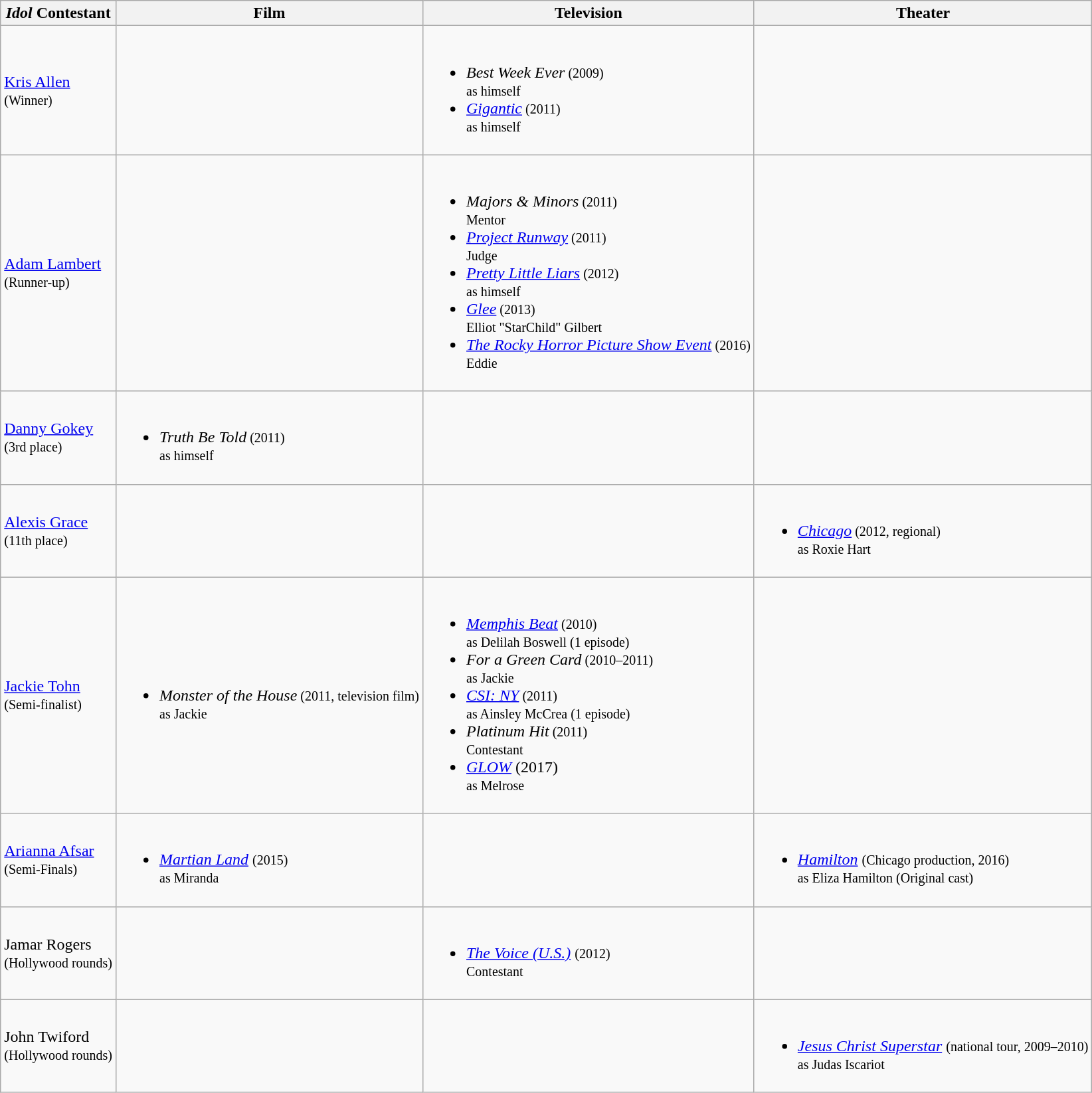<table class="wikitable">
<tr>
<th><em>Idol</em> Contestant</th>
<th>Film</th>
<th>Television</th>
<th>Theater</th>
</tr>
<tr>
<td><a href='#'>Kris Allen</a><br><small>(Winner)</small></td>
<td></td>
<td><br><ul><li><em>Best Week Ever</em><small> (2009)<br>as himself</small></li><li><em><a href='#'>Gigantic</a></em><small> (2011)<br>as himself</small></li></ul></td>
<td></td>
</tr>
<tr>
<td><a href='#'>Adam Lambert</a><br><small>(Runner-up)</small></td>
<td></td>
<td><br><ul><li><em>Majors & Minors</em><small> (2011)<br>Mentor</small></li><li><em><a href='#'>Project Runway</a></em><small> (2011)<br>Judge</small></li><li><em><a href='#'>Pretty Little Liars</a></em><small> (2012)<br>as himself</small></li><li><em><a href='#'>Glee</a></em><small> (2013)<br>Elliot "StarChild" Gilbert</small></li><li><em><a href='#'>The Rocky Horror Picture Show Event</a></em><small> (2016)<br>Eddie</small></li></ul></td>
<td></td>
</tr>
<tr>
<td><a href='#'>Danny Gokey</a><br><small>(3rd place)</small></td>
<td><br><ul><li><em>Truth Be Told</em><small> (2011)<br>as himself</small></li></ul></td>
<td></td>
<td></td>
</tr>
<tr>
<td><a href='#'>Alexis Grace</a><br><small>(11th place)</small></td>
<td></td>
<td></td>
<td><br><ul><li><em><a href='#'>Chicago</a></em><small> (2012, regional)<br>as Roxie Hart</small></li></ul></td>
</tr>
<tr>
<td><a href='#'>Jackie Tohn</a><br><small>(Semi-finalist)</small></td>
<td><br><ul><li><em>Monster of the House</em><small>   (2011, television film)<br>as Jackie</small></li></ul></td>
<td><br><ul><li><em><a href='#'>Memphis Beat</a></em><small> (2010)<br>as Delilah Boswell (1 episode)</small></li><li><em>For a Green Card</em><small> (2010–2011)<br>as Jackie</small></li><li><em><a href='#'>CSI: NY</a></em><small> (2011)<br>as Ainsley McCrea (1 episode)</small></li><li><em>Platinum Hit</em><small> (2011)<br>Contestant</small></li><li><em><a href='#'>GLOW</a></em> (2017) <br><small>as Melrose</small></li></ul></td>
<td></td>
</tr>
<tr>
<td><a href='#'>Arianna Afsar</a><br><small>(Semi-Finals)</small></td>
<td><br><ul><li><em><a href='#'>Martian Land</a></em> <small> (2015)<br>as Miranda </small></li></ul></td>
<td></td>
<td><br><ul><li><em><a href='#'>Hamilton</a></em> <small> (Chicago production, 2016)<br>as Eliza Hamilton (Original cast) </small></li></ul></td>
</tr>
<tr>
<td>Jamar Rogers <br><small>(Hollywood rounds)</small></td>
<td></td>
<td><br><ul><li><em><a href='#'>The Voice (U.S.)</a></em> <small>(2012)<br>Contestant</small></li></ul></td>
<td></td>
</tr>
<tr>
<td>John Twiford<br><small>(Hollywood rounds)</small></td>
<td></td>
<td></td>
<td><br><ul><li><em><a href='#'>Jesus Christ Superstar</a></em> <small> (national tour, 2009–2010) <br>as Judas Iscariot</small></li></ul></td>
</tr>
</table>
